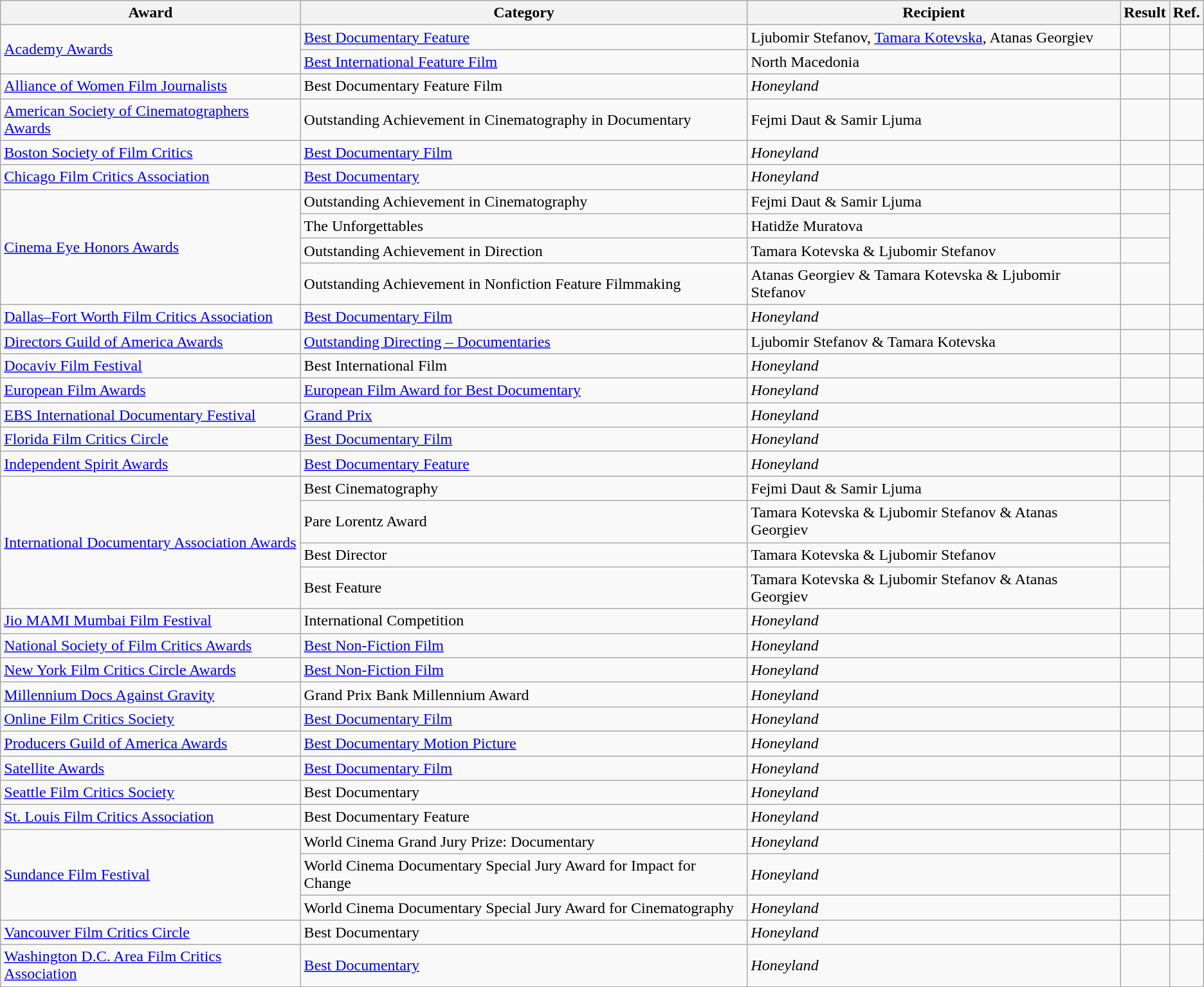<table class="wikitable">
<tr>
<th>Award</th>
<th>Category</th>
<th>Recipient</th>
<th>Result</th>
<th>Ref.</th>
</tr>
<tr>
<td rowspan="2"><a href='#'>Academy Awards</a></td>
<td><a href='#'>Best Documentary Feature</a></td>
<td>Ljubomir Stefanov, <a href='#'>Tamara Kotevska</a>, Atanas Georgiev</td>
<td></td>
<td><br></td>
</tr>
<tr>
<td><a href='#'>Best International Feature Film</a></td>
<td>North Macedonia</td>
<td></td>
<td><br></td>
</tr>
<tr>
<td><a href='#'>Alliance of Women Film Journalists</a></td>
<td>Best Documentary Feature Film</td>
<td><em>Honeyland</em></td>
<td></td>
<td></td>
</tr>
<tr>
<td><a href='#'>American Society of Cinematographers Awards</a></td>
<td>Outstanding Achievement in Cinematography in Documentary</td>
<td>Fejmi Daut & Samir Ljuma</td>
<td></td>
<td></td>
</tr>
<tr>
<td><a href='#'>Boston Society of Film Critics</a></td>
<td><a href='#'>Best Documentary Film</a></td>
<td><em>Honeyland</em></td>
<td></td>
<td></td>
</tr>
<tr>
<td><a href='#'>Chicago Film Critics Association</a></td>
<td><a href='#'>Best Documentary</a></td>
<td><em>Honeyland</em></td>
<td></td>
<td></td>
</tr>
<tr>
<td rowspan="4"><a href='#'>Cinema Eye Honors Awards</a></td>
<td>Outstanding Achievement in Cinematography</td>
<td>Fejmi Daut & Samir Ljuma</td>
<td></td>
<td rowspan="4"></td>
</tr>
<tr>
<td>The Unforgettables</td>
<td>Hatidže Muratova</td>
<td></td>
</tr>
<tr>
<td>Outstanding Achievement in Direction</td>
<td>Tamara Kotevska & Ljubomir Stefanov</td>
<td></td>
</tr>
<tr>
<td>Outstanding Achievement in Nonfiction Feature Filmmaking</td>
<td>Atanas Georgiev & Tamara Kotevska & Ljubomir Stefanov</td>
<td></td>
</tr>
<tr>
<td><a href='#'>Dallas–Fort Worth Film Critics Association</a></td>
<td><a href='#'>Best Documentary Film</a></td>
<td><em>Honeyland</em></td>
<td></td>
<td></td>
</tr>
<tr>
<td><a href='#'>Directors Guild of America Awards</a></td>
<td><a href='#'>Outstanding Directing – Documentaries</a></td>
<td>Ljubomir Stefanov & Tamara Kotevska</td>
<td></td>
<td></td>
</tr>
<tr>
<td><a href='#'>Docaviv Film Festival</a></td>
<td>Best International Film</td>
<td><em>Honeyland</em></td>
<td></td>
<td></td>
</tr>
<tr>
<td><a href='#'>European Film Awards</a></td>
<td><a href='#'>European Film Award for Best Documentary</a></td>
<td><em>Honeyland</em></td>
<td></td>
<td></td>
</tr>
<tr>
<td><a href='#'>EBS International Documentary Festival</a></td>
<td><a href='#'>Grand Prix</a></td>
<td><em>Honeyland</em></td>
<td></td>
<td></td>
</tr>
<tr>
<td><a href='#'>Florida Film Critics Circle</a></td>
<td><a href='#'>Best Documentary Film</a></td>
<td><em>Honeyland</em></td>
<td></td>
<td></td>
</tr>
<tr>
<td><a href='#'>Independent Spirit Awards</a></td>
<td><a href='#'>Best Documentary Feature</a></td>
<td><em>Honeyland</em></td>
<td></td>
<td></td>
</tr>
<tr>
<td rowspan="4"><a href='#'>International Documentary Association Awards</a></td>
<td>Best Cinematography</td>
<td>Fejmi Daut & Samir Ljuma</td>
<td></td>
<td rowspan="4"></td>
</tr>
<tr>
<td>Pare Lorentz Award</td>
<td>Tamara Kotevska & Ljubomir Stefanov & Atanas Georgiev</td>
<td></td>
</tr>
<tr>
<td>Best Director</td>
<td>Tamara Kotevska & Ljubomir Stefanov</td>
<td></td>
</tr>
<tr>
<td>Best Feature</td>
<td>Tamara Kotevska & Ljubomir Stefanov & Atanas Georgiev</td>
<td></td>
</tr>
<tr>
<td><a href='#'>Jio MAMI Mumbai Film Festival</a></td>
<td>International Competition</td>
<td><em>Honeyland</em></td>
<td></td>
<td></td>
</tr>
<tr>
<td><a href='#'>National Society of Film Critics Awards</a></td>
<td><a href='#'>Best Non-Fiction Film</a></td>
<td><em>Honeyland</em></td>
<td></td>
<td></td>
</tr>
<tr>
<td><a href='#'>New York Film Critics Circle Awards</a></td>
<td><a href='#'>Best Non-Fiction Film</a></td>
<td><em>Honeyland</em></td>
<td></td>
<td></td>
</tr>
<tr>
<td><a href='#'>Millennium Docs Against Gravity</a></td>
<td>Grand Prix Bank Millennium Award</td>
<td><em>Honeyland</em></td>
<td></td>
<td></td>
</tr>
<tr>
<td><a href='#'>Online Film Critics Society</a></td>
<td><a href='#'>Best Documentary Film</a></td>
<td><em>Honeyland</em></td>
<td></td>
<td></td>
</tr>
<tr>
<td><a href='#'>Producers Guild of America Awards</a></td>
<td><a href='#'>Best Documentary Motion Picture</a></td>
<td><em>Honeyland</em></td>
<td></td>
<td></td>
</tr>
<tr>
<td><a href='#'>Satellite Awards</a></td>
<td><a href='#'>Best Documentary Film</a></td>
<td><em>Honeyland</em></td>
<td></td>
<td></td>
</tr>
<tr>
<td><a href='#'>Seattle Film Critics Society</a></td>
<td>Best Documentary</td>
<td><em>Honeyland</em></td>
<td></td>
<td></td>
</tr>
<tr>
<td><a href='#'>St. Louis Film Critics Association</a></td>
<td>Best Documentary Feature</td>
<td><em>Honeyland</em></td>
<td></td>
<td></td>
</tr>
<tr>
<td rowspan="3"><a href='#'>Sundance Film Festival</a></td>
<td>World Cinema Grand Jury Prize: Documentary</td>
<td><em>Honeyland</em></td>
<td></td>
<td rowspan="3"></td>
</tr>
<tr>
<td>World Cinema Documentary Special Jury Award for Impact for Change</td>
<td><em>Honeyland</em></td>
<td></td>
</tr>
<tr>
<td>World Cinema Documentary Special Jury Award for Cinematography</td>
<td><em>Honeyland</em></td>
<td></td>
</tr>
<tr>
<td><a href='#'>Vancouver Film Critics Circle</a></td>
<td>Best Documentary</td>
<td><em>Honeyland</em></td>
<td></td>
<td></td>
</tr>
<tr>
<td><a href='#'>Washington D.C. Area Film Critics Association</a></td>
<td><a href='#'>Best Documentary</a></td>
<td><em>Honeyland</em></td>
<td></td>
<td></td>
</tr>
</table>
